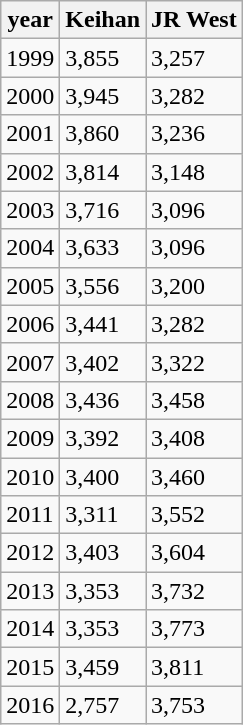<table class="wikitable">
<tr>
<th>year</th>
<th>Keihan</th>
<th>JR West</th>
</tr>
<tr>
<td>1999</td>
<td>3,855</td>
<td>3,257</td>
</tr>
<tr>
<td>2000</td>
<td>3,945</td>
<td>3,282</td>
</tr>
<tr>
<td>2001</td>
<td>3,860</td>
<td>3,236</td>
</tr>
<tr>
<td>2002</td>
<td>3,814</td>
<td>3,148</td>
</tr>
<tr>
<td>2003</td>
<td>3,716</td>
<td>3,096</td>
</tr>
<tr>
<td>2004</td>
<td>3,633</td>
<td>3,096</td>
</tr>
<tr>
<td>2005</td>
<td>3,556</td>
<td>3,200</td>
</tr>
<tr>
<td>2006</td>
<td>3,441</td>
<td>3,282</td>
</tr>
<tr>
<td>2007</td>
<td>3,402</td>
<td>3,322</td>
</tr>
<tr>
<td>2008</td>
<td>3,436</td>
<td>3,458</td>
</tr>
<tr>
<td>2009</td>
<td>3,392</td>
<td>3,408</td>
</tr>
<tr>
<td>2010</td>
<td>3,400</td>
<td>3,460</td>
</tr>
<tr>
<td>2011</td>
<td>3,311</td>
<td>3,552</td>
</tr>
<tr>
<td>2012</td>
<td>3,403</td>
<td>3,604</td>
</tr>
<tr>
<td>2013</td>
<td>3,353</td>
<td>3,732</td>
</tr>
<tr>
<td>2014</td>
<td>3,353</td>
<td>3,773</td>
</tr>
<tr>
<td>2015</td>
<td>3,459</td>
<td>3,811</td>
</tr>
<tr>
<td>2016</td>
<td>2,757</td>
<td>3,753</td>
</tr>
</table>
